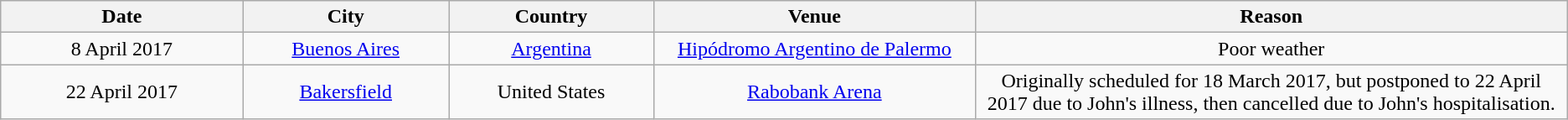<table class="wikitable plainrowheaders" style="text-align:center;">
<tr>
<th scope="col" style="width:12em;">Date</th>
<th scope="col" style="width:10em;">City</th>
<th scope="col" style="width:10em;">Country</th>
<th scope="col" style="width:16em;">Venue</th>
<th scope="col" style="width:30em;">Reason</th>
</tr>
<tr>
<td>8 April 2017</td>
<td><a href='#'>Buenos Aires</a></td>
<td><a href='#'>Argentina</a></td>
<td><a href='#'>Hipódromo Argentino de Palermo</a></td>
<td>Poor weather</td>
</tr>
<tr>
<td>22 April 2017</td>
<td><a href='#'>Bakersfield</a></td>
<td>United States</td>
<td><a href='#'>Rabobank Arena</a></td>
<td>Originally scheduled for 18 March 2017, but postponed to 22 April 2017 due to John's illness, then cancelled due to John's hospitalisation.</td>
</tr>
</table>
